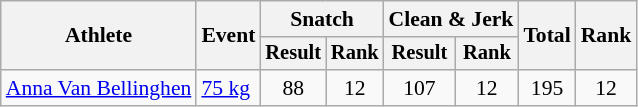<table class="wikitable" border="1" style="font-size:90%">
<tr>
<th rowspan=2>Athlete</th>
<th rowspan=2>Event</th>
<th colspan=2>Snatch</th>
<th colspan=2>Clean & Jerk</th>
<th rowspan=2>Total</th>
<th rowspan=2>Rank</th>
</tr>
<tr style="font-size:95%">
<th>Result</th>
<th>Rank</th>
<th>Result</th>
<th>Rank</th>
</tr>
<tr align=center>
<td align=left><a href='#'>Anna Van Bellinghen</a></td>
<td align=left rowspan=2><a href='#'>75 kg</a></td>
<td align=center>88</td>
<td align=center>12</td>
<td align=center>107</td>
<td align=center>12</td>
<td align=center>195</td>
<td align=center>12</td>
</tr>
</table>
